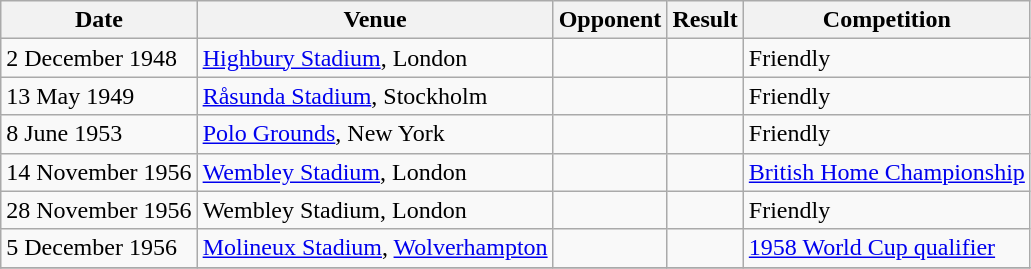<table class="wikitable">
<tr>
<th>Date</th>
<th>Venue</th>
<th>Opponent</th>
<th>Result</th>
<th>Competition</th>
</tr>
<tr>
<td>2 December 1948</td>
<td><a href='#'>Highbury Stadium</a>, London</td>
<td></td>
<td></td>
<td>Friendly</td>
</tr>
<tr>
<td>13 May 1949</td>
<td><a href='#'>Råsunda Stadium</a>, Stockholm</td>
<td></td>
<td></td>
<td>Friendly</td>
</tr>
<tr>
<td>8 June 1953</td>
<td><a href='#'>Polo Grounds</a>, New York</td>
<td></td>
<td></td>
<td>Friendly</td>
</tr>
<tr>
<td>14 November 1956</td>
<td><a href='#'>Wembley Stadium</a>, London</td>
<td></td>
<td></td>
<td><a href='#'>British Home Championship</a></td>
</tr>
<tr>
<td>28 November 1956</td>
<td>Wembley Stadium, London</td>
<td></td>
<td></td>
<td>Friendly</td>
</tr>
<tr>
<td>5 December 1956</td>
<td><a href='#'>Molineux Stadium</a>, <a href='#'>Wolverhampton</a></td>
<td></td>
<td></td>
<td><a href='#'>1958 World Cup qualifier</a></td>
</tr>
<tr>
</tr>
</table>
